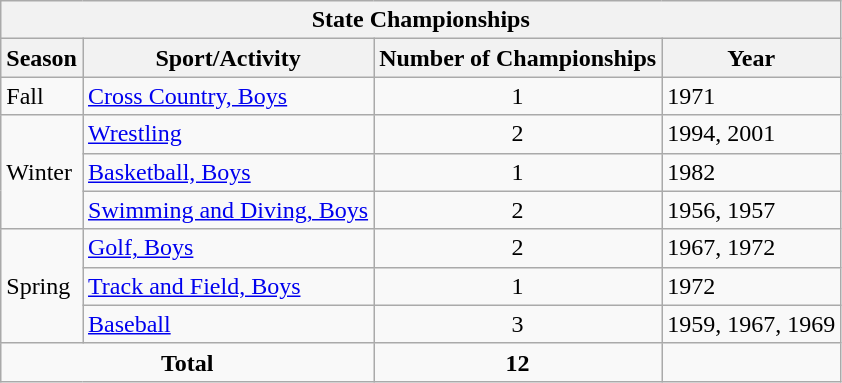<table class="wikitable">
<tr>
<th colspan="4">State Championships</th>
</tr>
<tr>
<th>Season</th>
<th>Sport/Activity</th>
<th>Number of Championships</th>
<th>Year</th>
</tr>
<tr>
<td>Fall</td>
<td><a href='#'>Cross Country, Boys</a></td>
<td style="text-align:center;">1</td>
<td>1971</td>
</tr>
<tr>
<td rowspan="3">Winter</td>
<td><a href='#'>Wrestling</a></td>
<td style="text-align:center;">2</td>
<td>1994, 2001</td>
</tr>
<tr>
<td><a href='#'>Basketball, Boys</a></td>
<td style="text-align:center;">1</td>
<td>1982</td>
</tr>
<tr>
<td><a href='#'>Swimming and Diving, Boys</a></td>
<td style="text-align:center;">2</td>
<td>1956, 1957</td>
</tr>
<tr>
<td rowspan="3">Spring</td>
<td><a href='#'>Golf, Boys</a></td>
<td style="text-align:center;">2</td>
<td>1967, 1972</td>
</tr>
<tr>
<td><a href='#'>Track and Field, Boys</a></td>
<td style="text-align:center;">1</td>
<td>1972</td>
</tr>
<tr>
<td><a href='#'>Baseball</a></td>
<td style="text-align:center;">3</td>
<td>1959, 1967, 1969</td>
</tr>
<tr>
<td style="text-align:center;" colspan="2"><strong>Total</strong></td>
<td style="text-align:center;"><strong>12</strong></td>
<td></td>
</tr>
</table>
